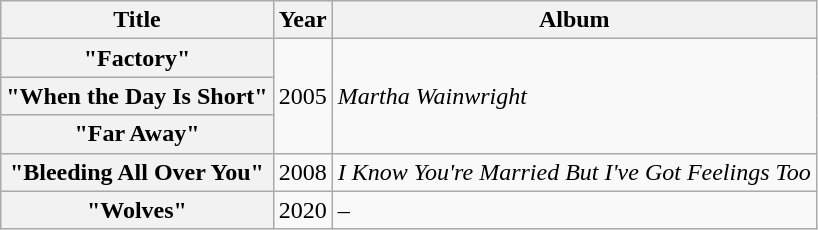<table class="wikitable plainrowheaders">
<tr>
<th scope="col">Title</th>
<th scope="col">Year</th>
<th scope="col">Album</th>
</tr>
<tr>
<th scope="row">"Factory"</th>
<td align="center" rowspan="3">2005</td>
<td rowspan="3"><em>Martha Wainwright</em></td>
</tr>
<tr>
<th scope="row">"When the Day Is Short"</th>
</tr>
<tr>
<th scope="row">"Far Away"</th>
</tr>
<tr>
<th scope="row">"Bleeding All Over You"</th>
<td align="center">2008</td>
<td><em>I Know You're Married But I've Got Feelings Too</em></td>
</tr>
<tr>
<th scope="row">"Wolves"<br></th>
<td align="center">2020</td>
<td>–</td>
</tr>
</table>
